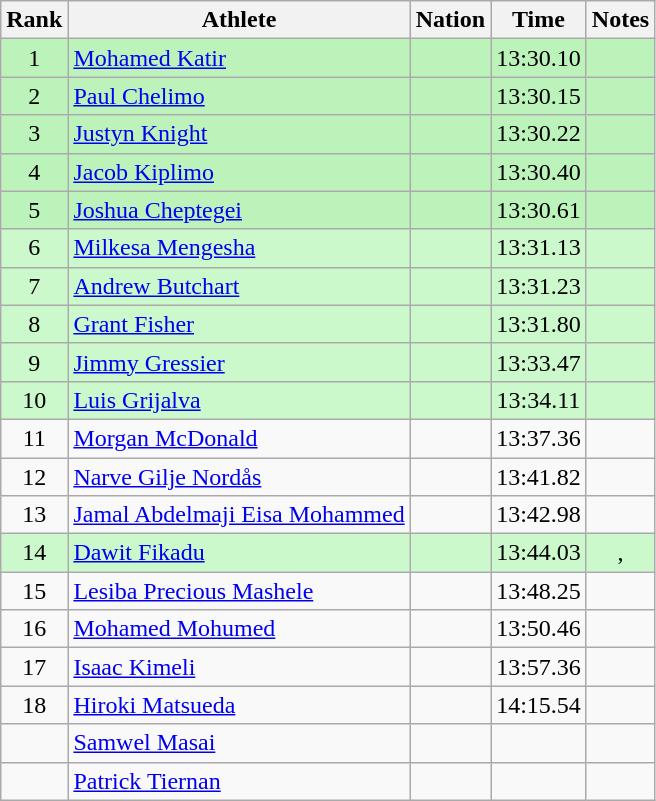<table class="wikitable sortable" style="text-align:center;">
<tr>
<th>Rank</th>
<th>Athlete</th>
<th>Nation</th>
<th>Time</th>
<th>Notes</th>
</tr>
<tr bgcolor=bbf3bb>
<td>1</td>
<td align="left"><a href='#'>Mohamed Katir</a></td>
<td align="left"></td>
<td>13:30.10</td>
<td></td>
</tr>
<tr bgcolor=bbf3bb>
<td>2</td>
<td align="left"><a href='#'>Paul Chelimo</a></td>
<td align="left"></td>
<td>13:30.15</td>
<td></td>
</tr>
<tr bgcolor=bbf3bb>
<td>3</td>
<td align="left"><a href='#'>Justyn Knight</a></td>
<td align="left"></td>
<td>13:30.22</td>
<td></td>
</tr>
<tr bgcolor=bbf3bb>
<td>4</td>
<td align="left"><a href='#'>Jacob Kiplimo</a></td>
<td align="left"></td>
<td>13:30.40</td>
<td></td>
</tr>
<tr bgcolor=bbf3bb>
<td>5</td>
<td align="left"><a href='#'>Joshua Cheptegei</a></td>
<td align="left"></td>
<td>13:30.61</td>
<td></td>
</tr>
<tr bgcolor=ccf9cc>
<td>6</td>
<td align="left"><a href='#'>Milkesa Mengesha</a></td>
<td align="left"></td>
<td>13:31.13</td>
<td></td>
</tr>
<tr bgcolor=ccf9cc>
<td>7</td>
<td align="left"><a href='#'>Andrew Butchart</a></td>
<td align="left"></td>
<td>13:31.23</td>
<td></td>
</tr>
<tr bgcolor=ccf9cc>
<td>8</td>
<td align="left"><a href='#'>Grant Fisher</a></td>
<td align="left"></td>
<td>13:31.80</td>
<td></td>
</tr>
<tr bgcolor=ccf9cc>
<td>9</td>
<td align="left"><a href='#'>Jimmy Gressier</a></td>
<td align="left"></td>
<td>13:33.47</td>
<td></td>
</tr>
<tr bgcolor=ccf9cc>
<td>10</td>
<td align="left"><a href='#'>Luis Grijalva</a></td>
<td align="left"></td>
<td>13:34.11</td>
<td></td>
</tr>
<tr>
<td>11</td>
<td align="left"><a href='#'>Morgan McDonald</a></td>
<td align="left"></td>
<td>13:37.36</td>
<td></td>
</tr>
<tr>
<td>12</td>
<td align="left"><a href='#'>Narve Gilje Nordås</a></td>
<td align="left"></td>
<td>13:41.82</td>
<td></td>
</tr>
<tr>
<td>13</td>
<td align="left"><a href='#'>Jamal Abdelmaji Eisa Mohammed</a></td>
<td align="left"></td>
<td>13:42.98</td>
<td></td>
</tr>
<tr bgcolor=ccf9cc>
<td>14</td>
<td align="left"><a href='#'>Dawit Fikadu</a></td>
<td align="left"></td>
<td>13:44.03</td>
<td>, </td>
</tr>
<tr>
<td>15</td>
<td align="left"><a href='#'>Lesiba Precious Mashele</a></td>
<td align="left"></td>
<td>13:48.25</td>
<td></td>
</tr>
<tr>
<td>16</td>
<td align="left"><a href='#'>Mohamed Mohumed</a></td>
<td align="left"></td>
<td>13:50.46</td>
<td></td>
</tr>
<tr>
<td>17</td>
<td align="left"><a href='#'>Isaac Kimeli</a></td>
<td align="left"></td>
<td>13:57.36</td>
<td></td>
</tr>
<tr>
<td>18</td>
<td align="left"><a href='#'>Hiroki Matsueda</a></td>
<td align="left"></td>
<td>14:15.54</td>
<td></td>
</tr>
<tr>
<td></td>
<td align="left"><a href='#'>Samwel Masai</a></td>
<td align="left"></td>
<td></td>
<td></td>
</tr>
<tr>
<td></td>
<td align="left"><a href='#'>Patrick Tiernan</a></td>
<td align="left"></td>
<td></td>
<td></td>
</tr>
</table>
